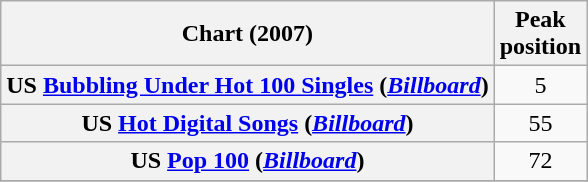<table class="wikitable sortable plainrowheaders">
<tr>
<th scope="col">Chart (2007)</th>
<th scope="col">Peak<br>position</th>
</tr>
<tr>
<th scope="row">US <a href='#'>Bubbling Under Hot 100 Singles</a> (<em><a href='#'>Billboard</a></em>)</th>
<td style="text-align:center;">5</td>
</tr>
<tr>
<th scope="row">US <a href='#'>Hot Digital Songs</a> (<em><a href='#'>Billboard</a></em>)</th>
<td style="text-align:center;">55</td>
</tr>
<tr>
<th scope="row">US <a href='#'>Pop 100</a> (<em><a href='#'>Billboard</a></em>)</th>
<td style="text-align:center;">72</td>
</tr>
<tr>
</tr>
</table>
